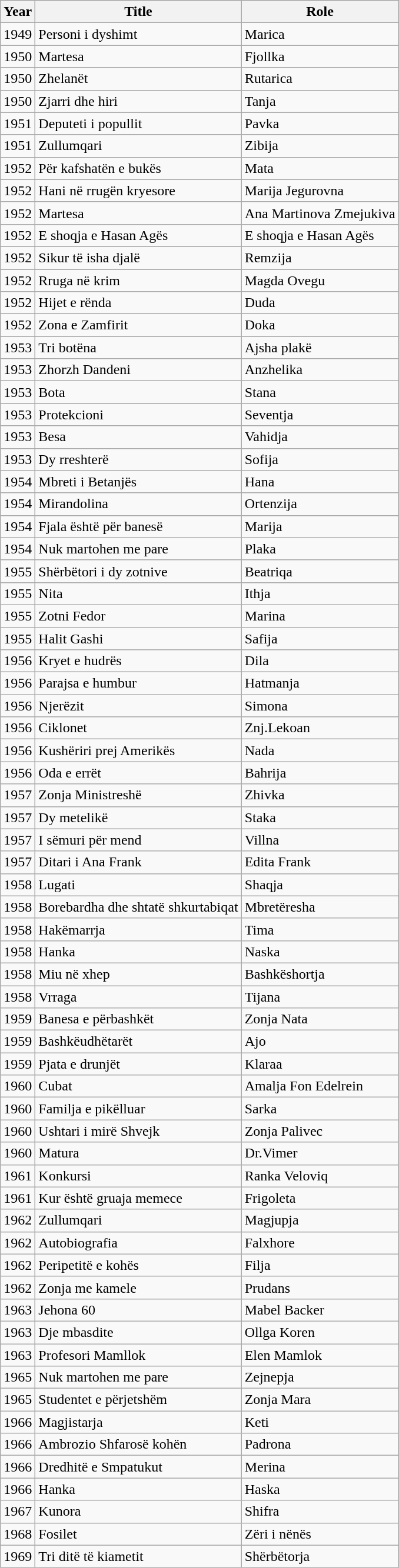<table class="wikitable">
<tr>
<th>Year</th>
<th>Title</th>
<th>Role</th>
</tr>
<tr>
<td>1949</td>
<td>Personi i dyshimt</td>
<td>Marica</td>
</tr>
<tr>
<td>1950</td>
<td>Martesa</td>
<td>Fjollka</td>
</tr>
<tr>
<td>1950</td>
<td>Zhelanët</td>
<td>Rutarica</td>
</tr>
<tr>
<td>1950</td>
<td>Zjarri dhe hiri</td>
<td>Tanja</td>
</tr>
<tr>
<td>1951</td>
<td>Deputeti i popullit</td>
<td>Pavka</td>
</tr>
<tr>
<td>1951</td>
<td>Zullumqari</td>
<td>Zibija</td>
</tr>
<tr>
<td>1952</td>
<td>Për kafshatën e bukës</td>
<td>Mata</td>
</tr>
<tr>
<td>1952</td>
<td>Hani në rrugën kryesore</td>
<td>Marija Jegurovna</td>
</tr>
<tr>
<td>1952</td>
<td>Martesa</td>
<td>Ana Martinova Zmejukiva</td>
</tr>
<tr>
<td>1952</td>
<td>E shoqja e Hasan Agës</td>
<td>E shoqja e Hasan Agës</td>
</tr>
<tr>
<td>1952</td>
<td>Sikur të isha djalë</td>
<td>Remzija</td>
</tr>
<tr>
<td>1952</td>
<td>Rruga në krim</td>
<td>Magda Ovegu</td>
</tr>
<tr>
<td>1952</td>
<td>Hijet e rënda</td>
<td>Duda</td>
</tr>
<tr>
<td>1952</td>
<td>Zona e Zamfirit</td>
<td>Doka</td>
</tr>
<tr>
<td>1953</td>
<td>Tri botëna</td>
<td>Ajsha plakë</td>
</tr>
<tr>
<td>1953</td>
<td>Zhorzh Dandeni</td>
<td>Anzhelika</td>
</tr>
<tr>
<td>1953</td>
<td>Bota</td>
<td>Stana</td>
</tr>
<tr>
<td>1953</td>
<td>Protekcioni</td>
<td>Seventja</td>
</tr>
<tr>
<td>1953</td>
<td>Besa</td>
<td>Vahidja</td>
</tr>
<tr>
<td>1953</td>
<td>Dy rreshterë</td>
<td>Sofija</td>
</tr>
<tr>
<td>1954</td>
<td>Mbreti i Betanjës</td>
<td>Hana</td>
</tr>
<tr>
<td>1954</td>
<td>Mirandolina</td>
<td>Ortenzija</td>
</tr>
<tr>
<td>1954</td>
<td>Fjala është për banesë</td>
<td>Marija</td>
</tr>
<tr>
<td>1954</td>
<td>Nuk martohen me pare</td>
<td>Plaka</td>
</tr>
<tr>
<td>1955</td>
<td>Shërbëtori i dy zotnive</td>
<td>Beatriqa</td>
</tr>
<tr>
<td>1955</td>
<td>Nita</td>
<td>Ithja</td>
</tr>
<tr>
<td>1955</td>
<td>Zotni Fedor</td>
<td>Marina</td>
</tr>
<tr>
<td>1955</td>
<td>Halit Gashi</td>
<td>Safija</td>
</tr>
<tr>
<td>1956</td>
<td>Kryet e hudrës</td>
<td>Dila</td>
</tr>
<tr>
<td>1956</td>
<td>Parajsa e humbur</td>
<td>Hatmanja</td>
</tr>
<tr>
<td>1956</td>
<td>Njerëzit</td>
<td>Simona</td>
</tr>
<tr>
<td>1956</td>
<td>Ciklonet</td>
<td>Znj.Lekoan</td>
</tr>
<tr>
<td>1956</td>
<td>Kushëriri prej Amerikës</td>
<td>Nada</td>
</tr>
<tr>
<td>1956</td>
<td>Oda e errët</td>
<td>Bahrija</td>
</tr>
<tr>
<td>1957</td>
<td>Zonja Ministreshë</td>
<td>Zhivka</td>
</tr>
<tr>
<td>1957</td>
<td>Dy metelikë</td>
<td>Staka</td>
</tr>
<tr>
<td>1957</td>
<td>I sëmuri për mend</td>
<td>Villna</td>
</tr>
<tr>
<td>1957</td>
<td>Ditari i Ana Frank</td>
<td>Edita Frank</td>
</tr>
<tr>
<td>1958</td>
<td>Lugati</td>
<td>Shaqja</td>
</tr>
<tr>
<td>1958</td>
<td>Borebardha dhe shtatë shkurtabiqat</td>
<td>Mbretëresha</td>
</tr>
<tr>
<td>1958</td>
<td>Hakëmarrja</td>
<td>Tima</td>
</tr>
<tr>
<td>1958</td>
<td>Hanka</td>
<td>Naska</td>
</tr>
<tr>
<td>1958</td>
<td>Miu në xhep</td>
<td>Bashkëshortja</td>
</tr>
<tr>
<td>1958</td>
<td>Vrraga</td>
<td>Tijana</td>
</tr>
<tr>
<td>1959</td>
<td>Banesa e përbashkët</td>
<td>Zonja Nata</td>
</tr>
<tr>
<td>1959</td>
<td>Bashkëudhëtarët</td>
<td>Ajo</td>
</tr>
<tr>
<td>1959</td>
<td>Pjata e drunjët</td>
<td>Klaraa</td>
</tr>
<tr>
<td>1960</td>
<td>Cubat</td>
<td>Amalja Fon Edelrein</td>
</tr>
<tr>
<td>1960</td>
<td>Familja e pikëlluar</td>
<td>Sarka</td>
</tr>
<tr>
<td>1960</td>
<td>Ushtari i mirë Shvejk</td>
<td>Zonja Palivec</td>
</tr>
<tr>
<td>1960</td>
<td>Matura</td>
<td>Dr.Vimer</td>
</tr>
<tr>
<td>1961</td>
<td>Konkursi</td>
<td>Ranka Veloviq</td>
</tr>
<tr>
<td>1961</td>
<td>Kur është gruaja memece</td>
<td>Frigoleta</td>
</tr>
<tr>
<td>1962</td>
<td>Zullumqari</td>
<td>Magjupja</td>
</tr>
<tr>
<td>1962</td>
<td>Autobiografia</td>
<td>Falxhore</td>
</tr>
<tr>
<td>1962</td>
<td>Peripetitë e kohës</td>
<td>Filja</td>
</tr>
<tr>
<td>1962</td>
<td>Zonja me kamele</td>
<td>Prudans</td>
</tr>
<tr>
<td>1963</td>
<td>Jehona 60</td>
<td>Mabel Backer</td>
</tr>
<tr>
<td>1963</td>
<td>Dje mbasdite</td>
<td>Ollga Koren</td>
</tr>
<tr>
<td>1963</td>
<td>Profesori Mamllok</td>
<td>Elen Mamlok</td>
</tr>
<tr>
<td>1965</td>
<td>Nuk martohen me pare</td>
<td>Zejnepja</td>
</tr>
<tr>
<td>1965</td>
<td>Studentet e përjetshëm</td>
<td>Zonja Mara</td>
</tr>
<tr>
<td>1966</td>
<td>Magjistarja</td>
<td>Keti</td>
</tr>
<tr>
<td>1966</td>
<td>Ambrozio Shfarosë kohën</td>
<td>Padrona</td>
</tr>
<tr>
<td>1966</td>
<td>Dredhitë e Smpatukut</td>
<td>Merina</td>
</tr>
<tr>
<td>1966</td>
<td>Hanka</td>
<td>Haska</td>
</tr>
<tr>
<td>1967</td>
<td>Kunora</td>
<td>Shifra</td>
</tr>
<tr>
<td>1968</td>
<td>Fosilet</td>
<td>Zëri i nënës</td>
</tr>
<tr>
<td>1969</td>
<td>Tri ditë të kiametit</td>
<td>Shërbëtorja</td>
</tr>
</table>
